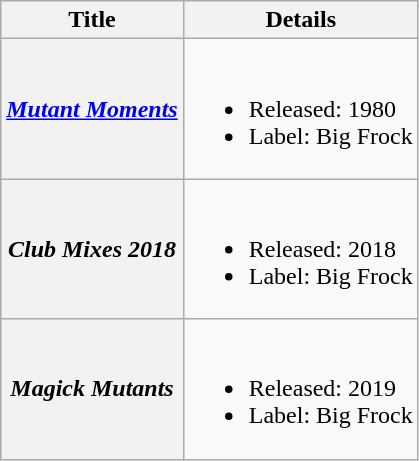<table class="wikitable plainrowheaders">
<tr>
<th>Title</th>
<th>Details</th>
</tr>
<tr>
<th scope="row"><em><a href='#'>Mutant Moments</a></em></th>
<td><br><ul><li>Released: 1980</li><li>Label: Big Frock</li></ul></td>
</tr>
<tr>
<th scope="row"><em>Club Mixes 2018</em></th>
<td><br><ul><li>Released: 2018</li><li>Label: Big Frock</li></ul></td>
</tr>
<tr>
<th scope="row"><em>Magick Mutants</em></th>
<td><br><ul><li>Released: 2019</li><li>Label: Big Frock</li></ul></td>
</tr>
</table>
